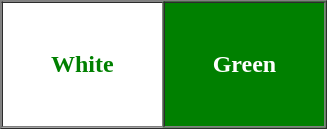<table border="1" cellspacing="0">
<tr>
<td style="background:White;color:green;padding:2em"><strong>White</strong></td>
<td style="background:green;color:White;padding:2em"><strong>Green</strong></td>
</tr>
</table>
